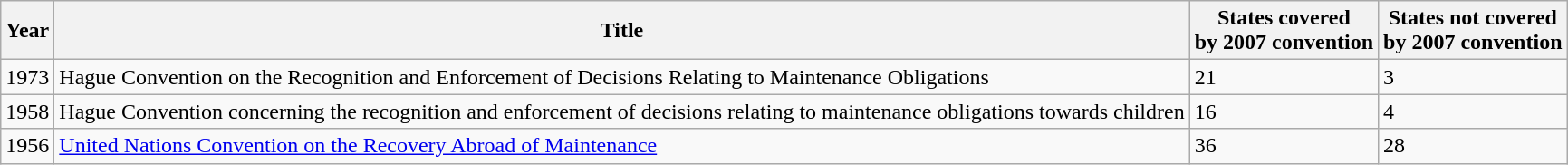<table class="wikitable sortable">
<tr>
<th>Year</th>
<th>Title</th>
<th>States covered<br>by 2007 convention</th>
<th>States not covered<br>by 2007 convention</th>
</tr>
<tr>
<td>1973</td>
<td>Hague Convention on the Recognition and Enforcement of Decisions Relating to Maintenance Obligations</td>
<td>21</td>
<td>3</td>
</tr>
<tr>
<td>1958</td>
<td>Hague Convention concerning the recognition and enforcement of decisions relating to maintenance obligations towards children</td>
<td>16</td>
<td>4</td>
</tr>
<tr>
<td>1956</td>
<td><a href='#'>United Nations Convention on the Recovery Abroad of Maintenance</a></td>
<td>36</td>
<td>28</td>
</tr>
</table>
